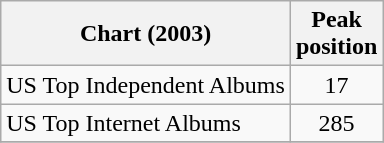<table class="wikitable">
<tr>
<th>Chart (2003)</th>
<th>Peak<br>position</th>
</tr>
<tr>
<td>US Top Independent Albums</td>
<td align="center">17</td>
</tr>
<tr>
<td>US Top Internet Albums</td>
<td align="center">285</td>
</tr>
<tr>
</tr>
</table>
